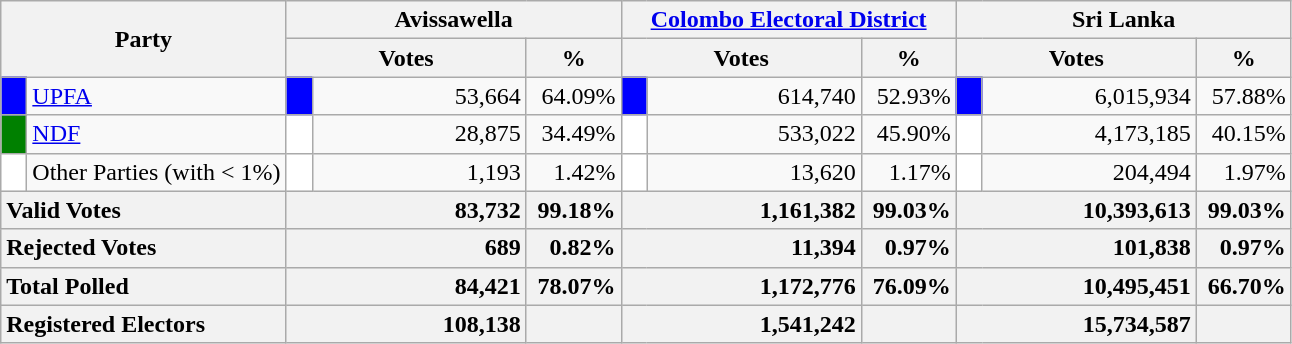<table class="wikitable">
<tr>
<th colspan="2" width="144px"rowspan="2">Party</th>
<th colspan="3" width="216px">Avissawella</th>
<th colspan="3" width="216px"><a href='#'>Colombo Electoral District</a></th>
<th colspan="3" width="216px">Sri Lanka</th>
</tr>
<tr>
<th colspan="2" width="144px">Votes</th>
<th>%</th>
<th colspan="2" width="144px">Votes</th>
<th>%</th>
<th colspan="2" width="144px">Votes</th>
<th>%</th>
</tr>
<tr>
<td style="background-color:blue;" width="10px"></td>
<td style="text-align:left;"><a href='#'>UPFA</a></td>
<td style="background-color:blue;" width="10px"></td>
<td style="text-align:right;">53,664</td>
<td style="text-align:right;">64.09%</td>
<td style="background-color:blue;" width="10px"></td>
<td style="text-align:right;">614,740</td>
<td style="text-align:right;">52.93%</td>
<td style="background-color:blue;" width="10px"></td>
<td style="text-align:right;">6,015,934</td>
<td style="text-align:right;">57.88%</td>
</tr>
<tr>
<td style="background-color:green;" width="10px"></td>
<td style="text-align:left;"><a href='#'>NDF</a></td>
<td style="background-color:white;" width="10px"></td>
<td style="text-align:right;">28,875</td>
<td style="text-align:right;">34.49%</td>
<td style="background-color:white;" width="10px"></td>
<td style="text-align:right;">533,022</td>
<td style="text-align:right;">45.90%</td>
<td style="background-color:white;" width="10px"></td>
<td style="text-align:right;">4,173,185</td>
<td style="text-align:right;">40.15%</td>
</tr>
<tr>
<td style="background-color:white;" width="10px"></td>
<td style="text-align:left;">Other Parties (with < 1%)</td>
<td style="background-color:white;" width="10px"></td>
<td style="text-align:right;">1,193</td>
<td style="text-align:right;">1.42%</td>
<td style="background-color:white;" width="10px"></td>
<td style="text-align:right;">13,620</td>
<td style="text-align:right;">1.17%</td>
<td style="background-color:white;" width="10px"></td>
<td style="text-align:right;">204,494</td>
<td style="text-align:right;">1.97%</td>
</tr>
<tr>
<th colspan="2" width="144px"style="text-align:left;">Valid Votes</th>
<th style="text-align:right;"colspan="2" width="144px">83,732</th>
<th style="text-align:right;">99.18%</th>
<th style="text-align:right;"colspan="2" width="144px">1,161,382</th>
<th style="text-align:right;">99.03%</th>
<th style="text-align:right;"colspan="2" width="144px">10,393,613</th>
<th style="text-align:right;">99.03%</th>
</tr>
<tr>
<th colspan="2" width="144px"style="text-align:left;">Rejected Votes</th>
<th style="text-align:right;"colspan="2" width="144px">689</th>
<th style="text-align:right;">0.82%</th>
<th style="text-align:right;"colspan="2" width="144px">11,394</th>
<th style="text-align:right;">0.97%</th>
<th style="text-align:right;"colspan="2" width="144px">101,838</th>
<th style="text-align:right;">0.97%</th>
</tr>
<tr>
<th colspan="2" width="144px"style="text-align:left;">Total Polled</th>
<th style="text-align:right;"colspan="2" width="144px">84,421</th>
<th style="text-align:right;">78.07%</th>
<th style="text-align:right;"colspan="2" width="144px">1,172,776</th>
<th style="text-align:right;">76.09%</th>
<th style="text-align:right;"colspan="2" width="144px">10,495,451</th>
<th style="text-align:right;">66.70%</th>
</tr>
<tr>
<th colspan="2" width="144px"style="text-align:left;">Registered Electors</th>
<th style="text-align:right;"colspan="2" width="144px">108,138</th>
<th></th>
<th style="text-align:right;"colspan="2" width="144px">1,541,242</th>
<th></th>
<th style="text-align:right;"colspan="2" width="144px">15,734,587</th>
<th></th>
</tr>
</table>
